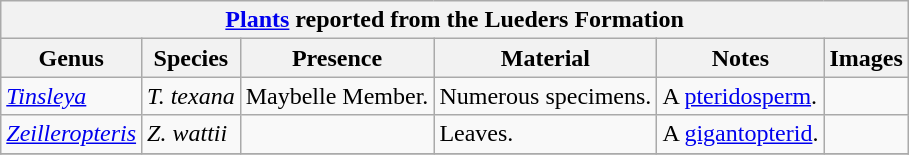<table class="wikitable" align="center">
<tr>
<th colspan="6" align="center"><strong><a href='#'>Plants</a> reported from the Lueders Formation</strong></th>
</tr>
<tr>
<th>Genus</th>
<th>Species</th>
<th>Presence</th>
<th><strong>Material</strong></th>
<th>Notes</th>
<th>Images</th>
</tr>
<tr>
<td><em><a href='#'>Tinsleya</a></em></td>
<td><em>T. texana</em></td>
<td>Maybelle Member.</td>
<td>Numerous specimens.</td>
<td>A <a href='#'>pteridosperm</a>.</td>
<td></td>
</tr>
<tr>
<td><em><a href='#'>Zeilleropteris</a></em></td>
<td><em>Z. wattii</em></td>
<td></td>
<td>Leaves.</td>
<td>A <a href='#'>gigantopterid</a>.</td>
<td></td>
</tr>
<tr>
</tr>
</table>
